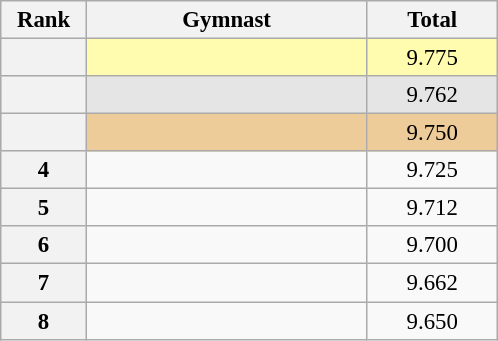<table class="wikitable sortable" style="text-align:center; font-size:95%">
<tr>
<th scope="col" style="width:50px;">Rank</th>
<th scope="col" style="width:180px;">Gymnast</th>
<th scope="col" style="width:80px;">Total</th>
</tr>
<tr style="background:#fffcaf;">
<th scope=row style="text-align:center"></th>
<td style="text-align:left;"></td>
<td>9.775</td>
</tr>
<tr style="background:#e5e5e5;">
<th scope=row style="text-align:center"></th>
<td style="text-align:left;"></td>
<td>9.762</td>
</tr>
<tr style="background:#ec9;">
<th scope=row style="text-align:center"></th>
<td style="text-align:left;"></td>
<td>9.750</td>
</tr>
<tr>
<th scope=row style="text-align:center">4</th>
<td style="text-align:left;"></td>
<td>9.725</td>
</tr>
<tr>
<th scope=row style="text-align:center">5</th>
<td style="text-align:left;"></td>
<td>9.712</td>
</tr>
<tr>
<th scope=row style="text-align:center">6</th>
<td style="text-align:left;"></td>
<td>9.700</td>
</tr>
<tr>
<th scope=row style="text-align:center">7</th>
<td style="text-align:left;"></td>
<td>9.662</td>
</tr>
<tr>
<th scope=row style="text-align:center">8</th>
<td style="text-align:left;"></td>
<td>9.650</td>
</tr>
</table>
